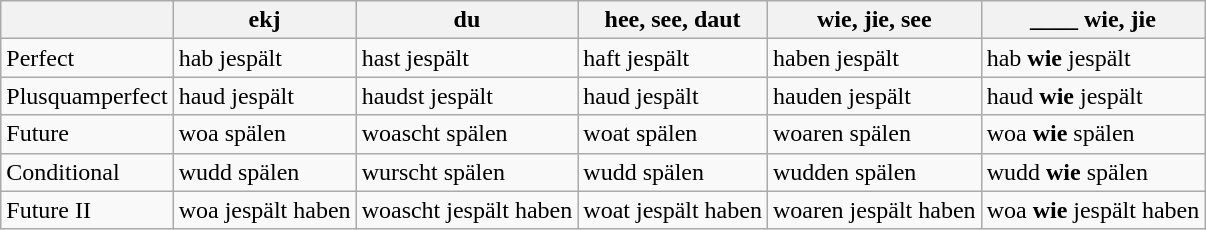<table class="wikitable">
<tr>
<th></th>
<th>ekj</th>
<th>du</th>
<th>hee, see, daut</th>
<th>wie, jie, see</th>
<th>____ wie, jie</th>
</tr>
<tr>
<td>Perfect</td>
<td>hab jespält</td>
<td>hast jespält</td>
<td>haft jespält</td>
<td>haben jespält</td>
<td>hab <strong>wie</strong> jespält</td>
</tr>
<tr>
<td>Plusquamperfect</td>
<td>haud jespält</td>
<td>haudst jespält</td>
<td>haud jespält</td>
<td>hauden jespält</td>
<td>haud <strong>wie</strong> jespält</td>
</tr>
<tr>
<td>Future</td>
<td>woa spälen</td>
<td>woascht spälen</td>
<td>woat spälen</td>
<td>woaren spälen</td>
<td>woa <strong>wie</strong> spälen</td>
</tr>
<tr>
<td>Conditional</td>
<td>wudd spälen</td>
<td>wurscht spälen</td>
<td>wudd spälen</td>
<td>wudden spälen</td>
<td>wudd <strong>wie</strong> spälen</td>
</tr>
<tr>
<td>Future II</td>
<td>woa jespält haben</td>
<td>woascht jespält haben</td>
<td>woat jespält haben</td>
<td>woaren jespält haben</td>
<td>woa <strong>wie</strong> jespält haben</td>
</tr>
</table>
